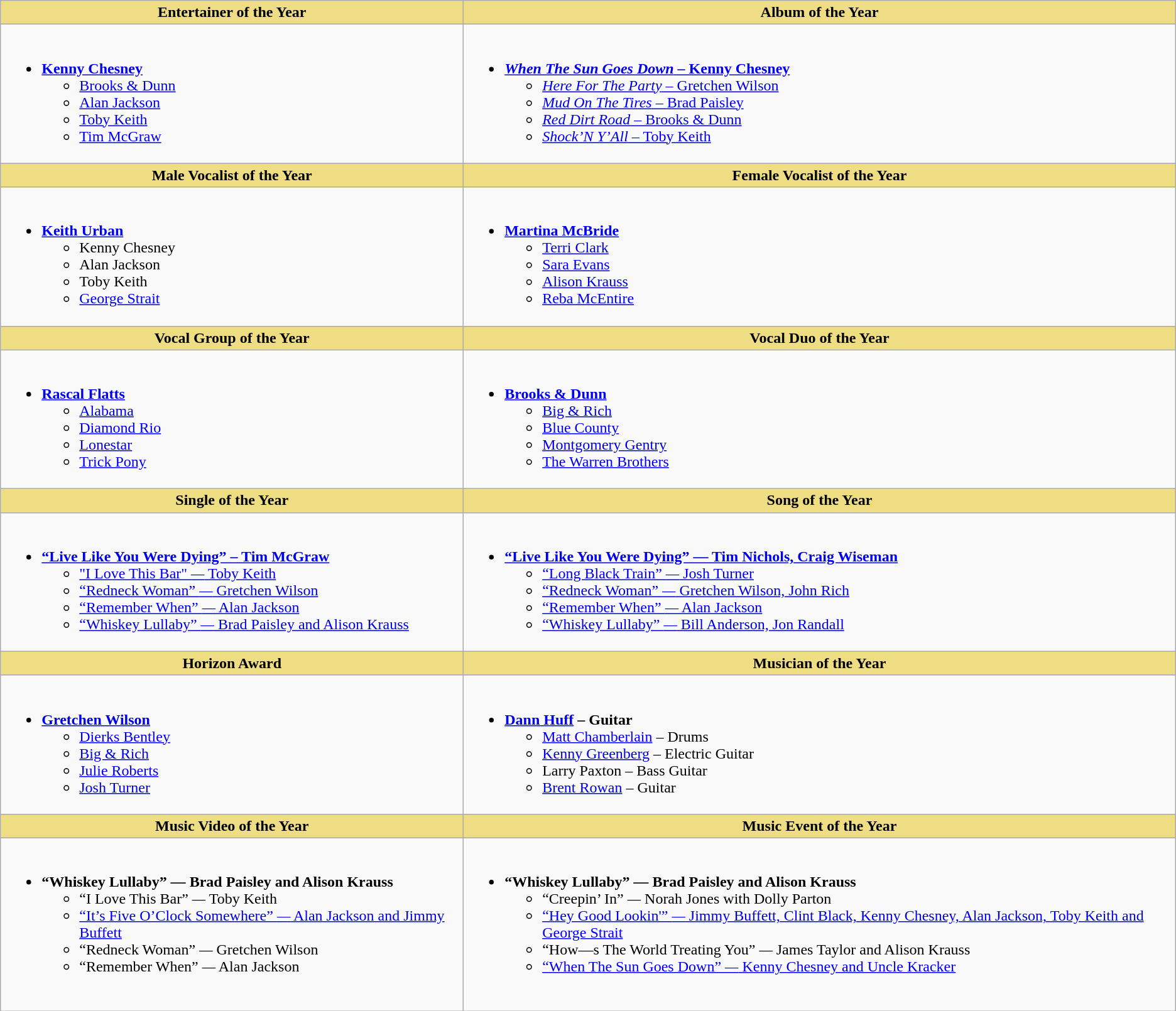<table class="wikitable">
<tr>
<th style="background:#EEDD85; width=50%">Entertainer of the Year</th>
<th style="background:#EEDD85; width=50%">Album of the Year</th>
</tr>
<tr>
<td valign="top"><br><ul><li><strong><a href='#'>Kenny Chesney</a></strong><ul><li><a href='#'>Brooks & Dunn</a></li><li><a href='#'>Alan Jackson</a></li><li><a href='#'>Toby Keith</a></li><li><a href='#'>Tim McGraw</a></li></ul></li></ul></td>
<td valign="top"><br><ul><li><strong><a href='#'><em>When The Sun Goes Down</em> – Kenny Chesney</a></strong><ul><li><a href='#'><em>Here For The Party</em> – Gretchen Wilson</a></li><li><a href='#'><em>Mud On The Tires</em> – Brad Paisley</a></li><li><a href='#'><em>Red Dirt Road</em> – Brooks & Dunn</a></li><li><a href='#'><em>Shock’N Y’All</em> – Toby Keith</a></li></ul></li></ul></td>
</tr>
<tr>
<th style="background:#EEDD82; width=50%">Male Vocalist of the Year</th>
<th style="background:#EEDD82; width=50%">Female Vocalist of the Year</th>
</tr>
<tr>
<td valign="top"><br><ul><li><strong><a href='#'>Keith Urban</a></strong><ul><li>Kenny Chesney</li><li>Alan Jackson</li><li>Toby Keith</li><li><a href='#'>George Strait</a></li></ul></li></ul></td>
<td valign="top"><br><ul><li><strong><a href='#'>Martina McBride</a></strong><ul><li><a href='#'>Terri Clark</a></li><li><a href='#'>Sara Evans</a></li><li><a href='#'>Alison Krauss</a></li><li><a href='#'>Reba McEntire</a></li></ul></li></ul></td>
</tr>
<tr>
<th style="background:#EEDD82; width=50%">Vocal Group of the Year</th>
<th style="background:#EEDD82; width=50%">Vocal Duo of the Year</th>
</tr>
<tr>
<td valign="top"><br><ul><li><strong><a href='#'>Rascal Flatts</a></strong><ul><li><a href='#'>Alabama</a></li><li><a href='#'>Diamond Rio</a></li><li><a href='#'>Lonestar</a></li><li><a href='#'>Trick Pony</a></li></ul></li></ul></td>
<td valign="top"><br><ul><li><strong><a href='#'>Brooks & Dunn</a></strong><ul><li><a href='#'>Big & Rich</a></li><li><a href='#'>Blue County</a></li><li><a href='#'>Montgomery Gentry</a></li><li><a href='#'>The Warren Brothers</a></li></ul></li></ul></td>
</tr>
<tr>
<th style="background:#EEDD82; width=50%">Single of the Year</th>
<th style="background:#EEDD82; width=50%">Song of the Year</th>
</tr>
<tr>
<td valign="top"><br><ul><li><strong><a href='#'>“Live Like You Were Dying” – Tim McGraw</a></strong><ul><li><a href='#'>"I Love This Bar" <em>—</em> Toby Keith</a></li><li><a href='#'>“Redneck Woman” <em>—</em> Gretchen Wilson</a></li><li><a href='#'>“Remember When” <em>—</em> Alan Jackson</a></li><li><a href='#'>“Whiskey Lullaby” <em>—</em> Brad Paisley and Alison Krauss</a></li></ul></li></ul></td>
<td valign="top"><br><ul><li><strong><a href='#'>“Live Like You Were Dying” — Tim Nichols, Craig Wiseman</a></strong><ul><li><a href='#'>“Long Black Train” <em>—</em> Josh Turner</a></li><li><a href='#'>“Redneck Woman” <em>—</em> Gretchen Wilson, John Rich</a></li><li><a href='#'>“Remember When” <em>—</em> Alan Jackson</a></li><li><a href='#'>“Whiskey Lullaby” <em>—</em> Bill Anderson, Jon Randall</a></li></ul></li></ul></td>
</tr>
<tr>
<th style="background:#EEDD82; width=50%">Horizon Award</th>
<th style="background:#EEDD82; width=50%">Musician of the Year</th>
</tr>
<tr>
<td valign="top"><br><ul><li><strong><a href='#'>Gretchen Wilson</a></strong><ul><li><a href='#'>Dierks Bentley</a></li><li><a href='#'>Big & Rich</a></li><li><a href='#'>Julie Roberts</a></li><li><a href='#'>Josh Turner</a></li></ul></li></ul></td>
<td valign="top"><br><ul><li><strong><a href='#'>Dann Huff</a> – Guitar</strong><ul><li><a href='#'>Matt Chamberlain</a> – Drums</li><li><a href='#'>Kenny Greenberg</a> – Electric Guitar</li><li>Larry Paxton – Bass Guitar</li><li><a href='#'>Brent Rowan</a> – Guitar</li></ul></li></ul></td>
</tr>
<tr>
<th style="background:#EEDD82; width=50%">Music Video of the Year</th>
<th style="background:#EEDD82; width=50%">Music Event of the Year</th>
</tr>
<tr>
<td valign="top"><br><ul><li><strong>“Whiskey Lullaby” <em>—</em> Brad Paisley and Alison Krauss</strong><ul><li>“I Love This Bar” <em>—</em> Toby Keith</li><li><a href='#'>“It’s Five O’Clock Somewhere” <em>—</em> Alan Jackson and Jimmy Buffett</a></li><li>“Redneck Woman” <em>—</em> Gretchen Wilson</li><li>“Remember When” <em>—</em> Alan Jackson</li></ul></li></ul><br></td>
<td valign="top"><br><ul><li><strong>“Whiskey Lullaby” <em>—</em> Brad Paisley and Alison Krauss</strong><ul><li>“Creepin’ In” <em>—</em> Norah Jones with Dolly Parton</li><li><a href='#'>“Hey Good Lookin'” <em>—</em> Jimmy Buffett, Clint Black, Kenny Chesney, Alan Jackson, Toby Keith and George Strait</a></li><li>“How—s The World Treating You” <em>—</em> James Taylor and Alison Krauss</li><li><a href='#'>“When The Sun Goes Down” <em>—</em> Kenny Chesney and Uncle Kracker</a></li></ul></li></ul></td>
</tr>
</table>
